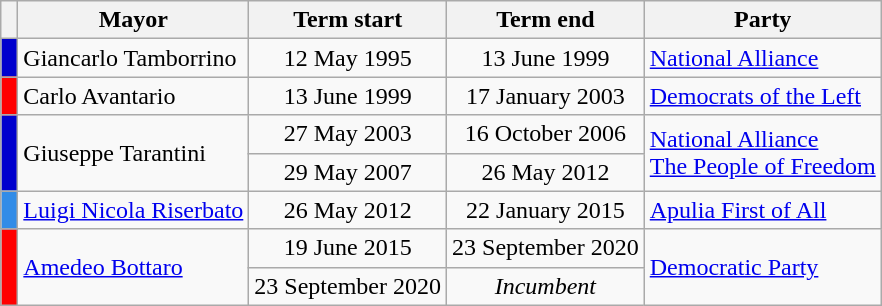<table class="wikitable">
<tr>
<th class=unsortable> </th>
<th>Mayor</th>
<th>Term start</th>
<th>Term end</th>
<th>Party</th>
</tr>
<tr>
<th style="background:#0000CD;"></th>
<td>Giancarlo Tamborrino</td>
<td align=center>12 May 1995</td>
<td align=center>13 June 1999</td>
<td><a href='#'>National Alliance</a></td>
</tr>
<tr>
<th style="background:#FF0000;"></th>
<td>Carlo Avantario</td>
<td align=center>13 June 1999</td>
<td align=center>17 January 2003</td>
<td><a href='#'>Democrats of the Left</a></td>
</tr>
<tr>
<th rowspan=2 style="background:#0000CD;"></th>
<td rowspan=2>Giuseppe Tarantini</td>
<td align=center>27 May 2003</td>
<td align=center>16 October 2006</td>
<td rowspan=2><a href='#'>National Alliance</a><br><a href='#'>The People of Freedom</a></td>
</tr>
<tr>
<td align=center>29 May 2007</td>
<td align=center>26 May 2012</td>
</tr>
<tr>
<th style="background:#318CE7;"></th>
<td><a href='#'>Luigi Nicola Riserbato</a></td>
<td align=center>26 May 2012</td>
<td align=center>22 January 2015</td>
<td><a href='#'>Apulia First of All</a></td>
</tr>
<tr>
<th rowspan=2 style="background:#FF0000;"></th>
<td rowspan=2><a href='#'>Amedeo Bottaro</a></td>
<td align=center>19 June 2015</td>
<td align=center>23 September 2020</td>
<td rowspan=2><a href='#'>Democratic Party</a></td>
</tr>
<tr>
<td align=center>23 September 2020</td>
<td align=center><em>Incumbent</em></td>
</tr>
</table>
